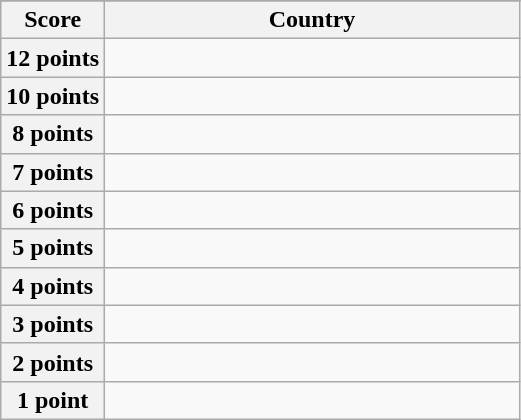<table class="wikitable">
<tr>
</tr>
<tr>
<th scope="col" width="20%">Score</th>
<th scope="col">Country</th>
</tr>
<tr>
<th scope="row">12 points</th>
<td></td>
</tr>
<tr>
<th scope="row">10 points</th>
<td></td>
</tr>
<tr>
<th scope="row">8 points</th>
<td></td>
</tr>
<tr>
<th scope="row">7 points</th>
<td></td>
</tr>
<tr>
<th scope="row">6 points</th>
<td></td>
</tr>
<tr>
<th scope="row">5 points</th>
<td></td>
</tr>
<tr>
<th scope="row">4 points</th>
<td></td>
</tr>
<tr>
<th scope="row">3 points</th>
<td></td>
</tr>
<tr>
<th scope="row">2 points</th>
<td></td>
</tr>
<tr>
<th scope="row">1 point</th>
<td></td>
</tr>
</table>
